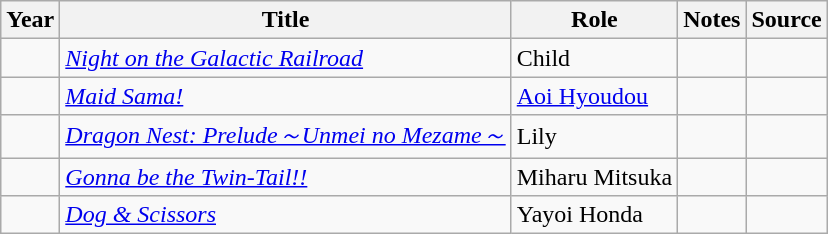<table class="wikitable sortable plainrowheaders">
<tr>
<th>Year</th>
<th>Title</th>
<th>Role</th>
<th class="unsortable">Notes</th>
<th class="unsortable">Source</th>
</tr>
<tr>
<td></td>
<td><em><a href='#'>Night on the Galactic Railroad</a></em></td>
<td>Child</td>
<td></td>
<td></td>
</tr>
<tr>
<td></td>
<td><em><a href='#'>Maid Sama!</a></em></td>
<td><a href='#'>Aoi Hyoudou</a></td>
<td></td>
<td></td>
</tr>
<tr>
<td></td>
<td><em><a href='#'>Dragon Nest: Prelude～Unmei no Mezame～</a></em></td>
<td>Lily</td>
<td></td>
<td></td>
</tr>
<tr>
<td></td>
<td><em><a href='#'>Gonna be the Twin-Tail!!</a></em></td>
<td>Miharu Mitsuka</td>
<td></td>
<td></td>
</tr>
<tr>
<td></td>
<td><em><a href='#'>Dog & Scissors</a></em></td>
<td>Yayoi Honda</td>
<td></td>
<td></td>
</tr>
</table>
